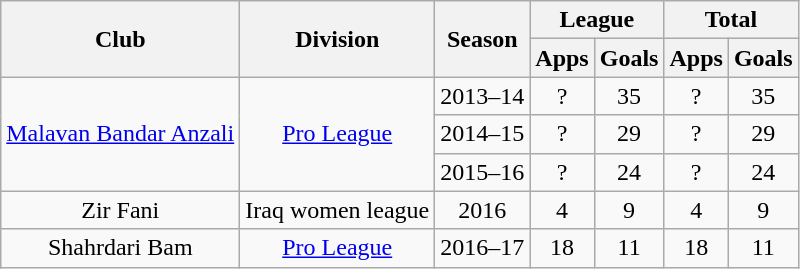<table class="wikitable" style="text-align: center;">
<tr>
<th rowspan="2">Club</th>
<th rowspan="2">Division</th>
<th rowspan="2">Season</th>
<th colspan="2">League</th>
<th colspan="2">Total</th>
</tr>
<tr>
<th>Apps</th>
<th>Goals</th>
<th>Apps</th>
<th>Goals</th>
</tr>
<tr>
<td rowspan="3"><a href='#'>Malavan Bandar Anzali</a></td>
<td rowspan="3"><a href='#'>Pro League</a></td>
<td>2013–14</td>
<td>?</td>
<td>35</td>
<td>?</td>
<td>35</td>
</tr>
<tr>
<td>2014–15</td>
<td>?</td>
<td>29</td>
<td>?</td>
<td>29</td>
</tr>
<tr>
<td>2015–16</td>
<td>?</td>
<td>24</td>
<td>?</td>
<td>24</td>
</tr>
<tr>
<td rowspan="1">Zir Fani</td>
<td rowspan="1">Iraq women league</td>
<td>2016</td>
<td>4</td>
<td>9</td>
<td>4</td>
<td>9</td>
</tr>
<tr>
<td rowspan="4">Shahrdari Bam</td>
<td rowspan="4"><a href='#'>Pro League</a></td>
<td>2016–17</td>
<td>18</td>
<td>11</td>
<td>18</td>
<td>11</td>
</tr>
</table>
